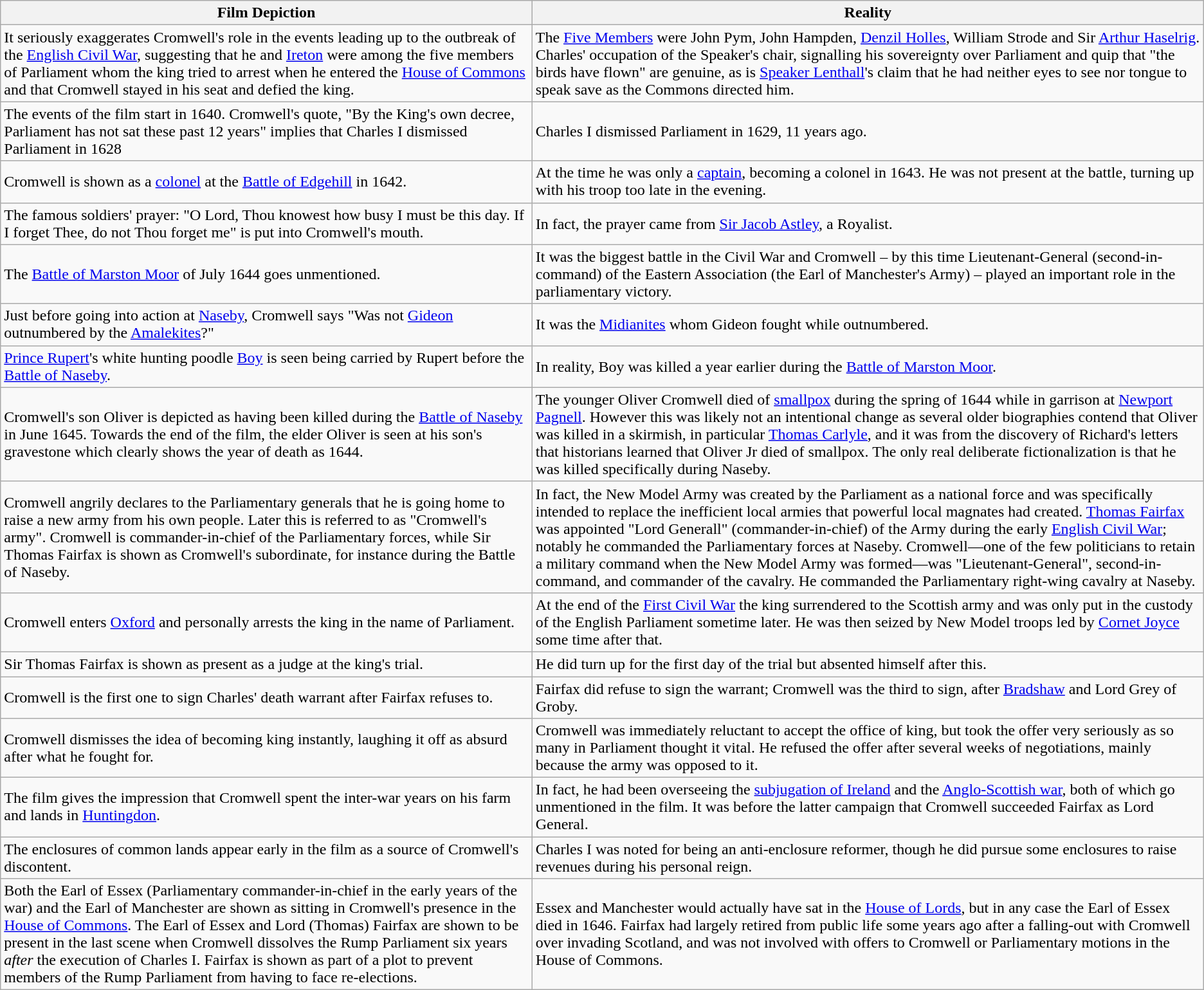<table class="wikitable">
<tr>
<th>Film Depiction</th>
<th>Reality</th>
</tr>
<tr --->
<td>It seriously exaggerates Cromwell's role in the events leading up to the outbreak of the <a href='#'>English Civil War</a>, suggesting that he and <a href='#'>Ireton</a> were among the five members of Parliament whom the king tried to arrest when he entered the <a href='#'>House of Commons</a> and that Cromwell stayed in his seat and defied the king.</td>
<td>The <a href='#'>Five Members</a> were John Pym, John Hampden, <a href='#'>Denzil Holles</a>, William Strode and Sir <a href='#'>Arthur Haselrig</a>. Charles' occupation of the Speaker's chair, signalling his sovereignty over Parliament and quip that "the birds have flown" are genuine, as is <a href='#'>Speaker Lenthall</a>'s claim that he had neither eyes to see nor tongue to speak save as the Commons directed him.</td>
</tr>
<tr --->
<td>The events of the film start in 1640. Cromwell's quote, "By the King's own decree, Parliament has not sat these past 12 years" implies that Charles I dismissed Parliament in 1628</td>
<td>Charles I dismissed Parliament in 1629, 11 years ago.</td>
</tr>
<tr --->
<td>Cromwell is shown as a <a href='#'>colonel</a> at the <a href='#'>Battle of Edgehill</a> in 1642.</td>
<td>At the time he was only a <a href='#'>captain</a>, becoming a colonel in 1643. He was not present at the battle, turning up with his troop too late in the evening.</td>
</tr>
<tr --->
<td>The famous soldiers' prayer: "O Lord, Thou knowest how busy I must be this day. If I forget Thee, do not Thou forget me" is put into Cromwell's mouth.</td>
<td>In fact, the prayer came from <a href='#'>Sir Jacob Astley</a>, a Royalist.</td>
</tr>
<tr --->
<td>The <a href='#'>Battle of Marston Moor</a> of July 1644 goes unmentioned.</td>
<td>It was the biggest battle in the Civil War and Cromwell – by this time Lieutenant-General (second-in-command) of the Eastern Association (the Earl of Manchester's Army) – played an important role in the parliamentary victory.</td>
</tr>
<tr --->
<td>Just before going into action at <a href='#'>Naseby</a>, Cromwell says "Was not <a href='#'>Gideon</a> outnumbered by the <a href='#'>Amalekites</a>?"</td>
<td>It was the <a href='#'>Midianites</a> whom Gideon fought while outnumbered.</td>
</tr>
<tr --->
<td><a href='#'>Prince Rupert</a>'s white hunting poodle <a href='#'>Boy</a> is seen being carried by Rupert before the <a href='#'>Battle of Naseby</a>.</td>
<td>In reality, Boy was killed a year earlier during the <a href='#'>Battle of Marston Moor</a>.</td>
</tr>
<tr --->
<td>Cromwell's son Oliver is depicted as having been killed during the <a href='#'>Battle of Naseby</a> in June 1645.  Towards the end of the film, the elder Oliver is seen at his son's gravestone which clearly shows the year of death as 1644.</td>
<td>The younger Oliver Cromwell died of <a href='#'>smallpox</a> during the spring of 1644 while in garrison at <a href='#'>Newport Pagnell</a>. However this was likely not an intentional change as several older biographies contend that Oliver was killed in a skirmish, in particular <a href='#'>Thomas Carlyle</a>, and it was from the discovery of Richard's letters that historians learned that Oliver Jr died of smallpox. The only real deliberate fictionalization is that he was killed specifically during Naseby.</td>
</tr>
<tr --->
<td>Cromwell angrily declares to the Parliamentary generals that he is going home to raise a new army from his own people. Later this is referred to as "Cromwell's army". Cromwell is commander-in-chief of the Parliamentary forces, while Sir Thomas Fairfax is shown as Cromwell's subordinate, for instance during the Battle of Naseby.</td>
<td>In fact, the New Model Army was created by the Parliament as a national force and was specifically intended to replace the inefficient local armies that powerful local magnates had created. <a href='#'>Thomas Fairfax</a> was appointed "Lord Generall" (commander-in-chief) of the Army during the early <a href='#'>English Civil War</a>; notably he commanded the Parliamentary forces at Naseby. Cromwell—one of the few politicians to retain a military command when the New Model Army was formed—was "Lieutenant-General", second-in-command, and commander of the cavalry. He commanded the Parliamentary right-wing cavalry at Naseby.</td>
</tr>
<tr --->
<td>Cromwell enters <a href='#'>Oxford</a> and personally arrests the king in the name of Parliament.</td>
<td>At the end of the <a href='#'>First Civil War</a> the king surrendered to the Scottish army and was only put in the custody of the English Parliament sometime later. He was then seized by New Model troops led by <a href='#'>Cornet Joyce</a> some time after that.</td>
</tr>
<tr --->
<td>Sir Thomas Fairfax is shown as present as a judge at the king's trial.</td>
<td>He did turn up for the first day of the trial but absented himself after this.</td>
</tr>
<tr --->
<td>Cromwell is the first one to sign Charles' death warrant after Fairfax refuses to.</td>
<td>Fairfax did refuse to sign the warrant; Cromwell was the third to sign, after <a href='#'>Bradshaw</a> and Lord Grey of Groby.</td>
</tr>
<tr --->
<td>Cromwell dismisses the idea of becoming king instantly, laughing it off as absurd after what he fought for.</td>
<td>Cromwell was immediately reluctant to accept the office of king, but took the offer very seriously as so many in Parliament thought it vital. He refused the offer after several weeks of negotiations, mainly because the army was opposed to it.</td>
</tr>
<tr --->
<td>The film gives the impression that Cromwell spent the inter-war years on his farm and lands in <a href='#'>Huntingdon</a>.</td>
<td>In fact, he had been overseeing the <a href='#'>subjugation of Ireland</a> and the <a href='#'>Anglo-Scottish war</a>, both of which go unmentioned in the film. It was before the latter campaign that Cromwell succeeded Fairfax as Lord General.</td>
</tr>
<tr --->
<td>The enclosures of common lands appear early in the film as a source of Cromwell's discontent.</td>
<td>Charles I was noted for being an anti-enclosure reformer, though he did pursue some enclosures to raise revenues during his personal reign.</td>
</tr>
<tr --->
<td>Both the Earl of Essex (Parliamentary commander-in-chief in the early years of the war) and the Earl of Manchester are shown as sitting in Cromwell's presence in the <a href='#'>House of Commons</a>. The Earl of Essex and Lord (Thomas) Fairfax are shown to be present in the last scene when Cromwell dissolves the Rump Parliament six years <em>after</em> the execution of Charles I. Fairfax is shown as part of a plot to prevent members of the Rump Parliament from having to face re-elections.</td>
<td>Essex and Manchester would actually have sat in the <a href='#'>House of Lords</a>, but in any case the Earl of Essex died in 1646. Fairfax had largely retired from public life some years ago after a falling-out with Cromwell over invading Scotland, and was not involved with offers to Cromwell or Parliamentary motions in the House of Commons.</td>
</tr>
</table>
